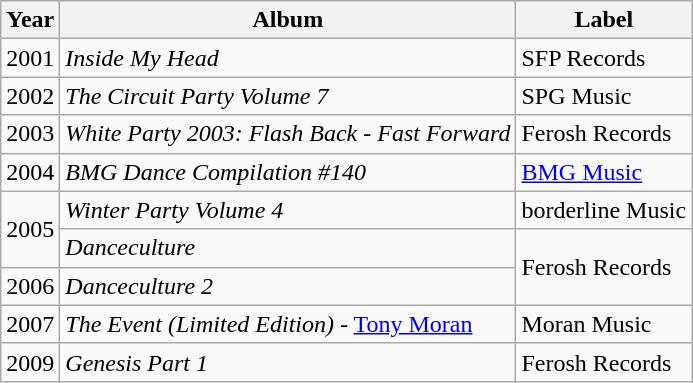<table class="wikitable">
<tr>
<th>Year</th>
<th>Album</th>
<th>Label</th>
</tr>
<tr>
<td>2001</td>
<td><em>Inside My Head</em></td>
<td>SFP Records</td>
</tr>
<tr>
<td>2002</td>
<td><em>The Circuit Party Volume 7</em></td>
<td>SPG Music</td>
</tr>
<tr>
<td>2003</td>
<td><em>White Party 2003: Flash Back - Fast Forward</em></td>
<td>Ferosh Records</td>
</tr>
<tr>
<td>2004</td>
<td><em>BMG Dance Compilation #140</em></td>
<td><a href='#'>BMG Music</a></td>
</tr>
<tr>
<td rowspan="2">2005</td>
<td><em>Winter Party Volume 4</em></td>
<td>borderline Music</td>
</tr>
<tr>
<td><em>Danceculture</em></td>
<td rowspan="2">Ferosh Records</td>
</tr>
<tr>
<td>2006</td>
<td><em>Danceculture 2</em></td>
</tr>
<tr>
<td>2007</td>
<td><em>The Event (Limited Edition)</em> - <a href='#'>Tony Moran</a></td>
<td>Moran Music</td>
</tr>
<tr>
<td>2009</td>
<td><em>Genesis Part 1</em></td>
<td>Ferosh Records</td>
</tr>
</table>
